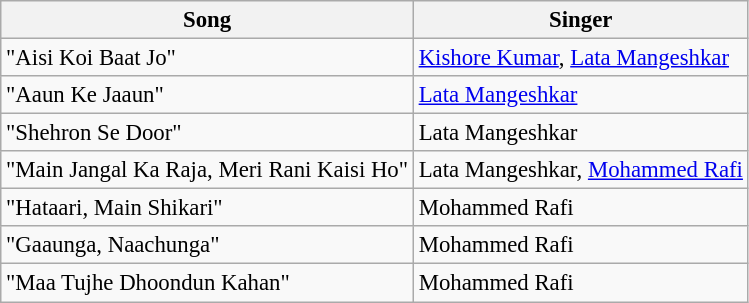<table class="wikitable" style="font-size:95%;">
<tr>
<th>Song</th>
<th>Singer</th>
</tr>
<tr>
<td>"Aisi Koi Baat Jo"</td>
<td><a href='#'>Kishore Kumar</a>, <a href='#'>Lata Mangeshkar</a></td>
</tr>
<tr>
<td>"Aaun Ke Jaaun"</td>
<td><a href='#'>Lata Mangeshkar</a></td>
</tr>
<tr>
<td>"Shehron Se Door"</td>
<td>Lata Mangeshkar</td>
</tr>
<tr>
<td>"Main Jangal Ka Raja, Meri Rani Kaisi Ho"</td>
<td>Lata Mangeshkar, <a href='#'>Mohammed Rafi</a></td>
</tr>
<tr>
<td>"Hataari, Main Shikari"</td>
<td>Mohammed Rafi</td>
</tr>
<tr>
<td>"Gaaunga, Naachunga"</td>
<td>Mohammed Rafi</td>
</tr>
<tr>
<td>"Maa Tujhe Dhoondun Kahan"</td>
<td>Mohammed Rafi</td>
</tr>
</table>
